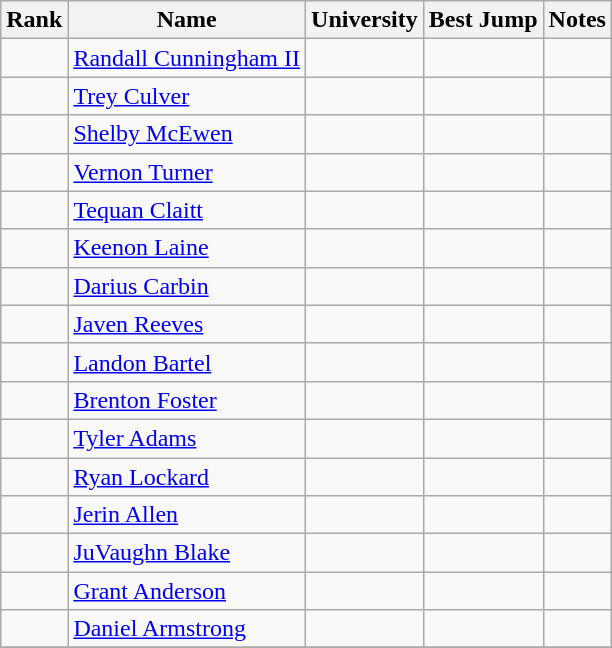<table class="wikitable sortable" style="text-align:center">
<tr>
<th>Rank</th>
<th>Name</th>
<th>University</th>
<th>Best Jump</th>
<th>Notes</th>
</tr>
<tr>
<td></td>
<td align=left><a href='#'>Randall Cunningham II</a></td>
<td></td>
<td><strong></strong></td>
<td></td>
</tr>
<tr>
<td></td>
<td align=left><a href='#'>Trey Culver</a></td>
<td></td>
<td><strong></strong></td>
<td></td>
</tr>
<tr>
<td></td>
<td align=left><a href='#'>Shelby McEwen</a></td>
<td></td>
<td><strong></strong></td>
<td></td>
</tr>
<tr>
<td></td>
<td align=left><a href='#'>Vernon Turner</a></td>
<td></td>
<td><strong></strong></td>
<td></td>
</tr>
<tr>
<td></td>
<td align=left><a href='#'>Tequan Claitt</a></td>
<td></td>
<td><strong></strong></td>
<td></td>
</tr>
<tr>
<td></td>
<td align=left><a href='#'>Keenon Laine</a></td>
<td></td>
<td><strong></strong></td>
<td></td>
</tr>
<tr>
<td></td>
<td align=left><a href='#'>Darius Carbin</a></td>
<td></td>
<td><strong></strong></td>
<td></td>
</tr>
<tr>
<td></td>
<td align=left><a href='#'>Javen Reeves</a></td>
<td></td>
<td><strong></strong></td>
<td></td>
</tr>
<tr>
<td></td>
<td align=left><a href='#'>Landon Bartel</a></td>
<td></td>
<td><strong></strong></td>
<td></td>
</tr>
<tr>
<td></td>
<td align=left><a href='#'>Brenton Foster</a></td>
<td></td>
<td><strong></strong></td>
<td></td>
</tr>
<tr>
<td></td>
<td align=left><a href='#'>Tyler Adams</a></td>
<td></td>
<td><strong></strong></td>
<td></td>
</tr>
<tr>
<td></td>
<td align=left><a href='#'>Ryan Lockard</a></td>
<td></td>
<td><strong></strong></td>
<td></td>
</tr>
<tr>
<td></td>
<td align=left><a href='#'>Jerin Allen</a></td>
<td></td>
<td><strong></strong></td>
<td></td>
</tr>
<tr>
<td></td>
<td align=left><a href='#'>JuVaughn Blake</a></td>
<td></td>
<td><strong></strong></td>
<td></td>
</tr>
<tr>
<td></td>
<td align=left><a href='#'>Grant Anderson</a></td>
<td></td>
<td><strong></strong></td>
<td></td>
</tr>
<tr>
<td></td>
<td align=left><a href='#'>Daniel Armstrong</a></td>
<td></td>
<td><strong></strong></td>
<td></td>
</tr>
<tr>
</tr>
</table>
